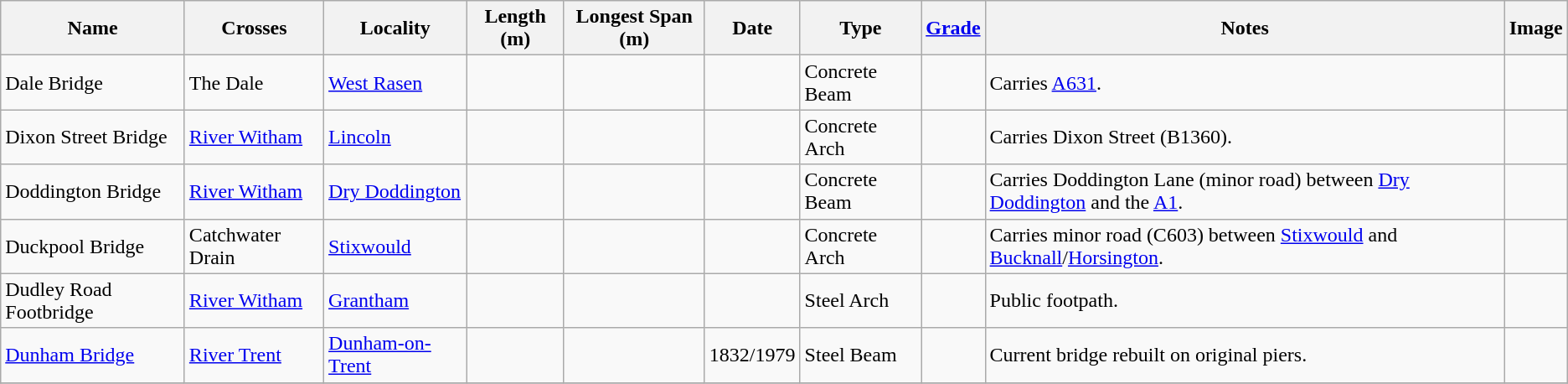<table class="wikitable sortable">
<tr>
<th>Name</th>
<th>Crosses</th>
<th>Locality</th>
<th>Length (m)</th>
<th>Longest Span (m)</th>
<th>Date</th>
<th>Type</th>
<th><a href='#'>Grade</a></th>
<th class="unsortable">Notes</th>
<th class="unsortable">Image</th>
</tr>
<tr>
<td>Dale Bridge</td>
<td>The Dale</td>
<td><a href='#'>West Rasen</a></td>
<td></td>
<td></td>
<td></td>
<td>Concrete Beam</td>
<td></td>
<td>Carries <a href='#'>A631</a>.</td>
<td></td>
</tr>
<tr>
<td>Dixon Street Bridge</td>
<td><a href='#'>River Witham</a></td>
<td><a href='#'>Lincoln</a></td>
<td></td>
<td></td>
<td></td>
<td>Concrete Arch</td>
<td></td>
<td>Carries Dixon Street (B1360).</td>
<td></td>
</tr>
<tr>
<td>Doddington Bridge</td>
<td><a href='#'>River Witham</a></td>
<td><a href='#'>Dry Doddington</a></td>
<td></td>
<td></td>
<td></td>
<td>Concrete Beam</td>
<td></td>
<td>Carries Doddington Lane (minor road) between <a href='#'>Dry Doddington</a> and the <a href='#'>A1</a>.</td>
<td></td>
</tr>
<tr>
<td>Duckpool Bridge</td>
<td>Catchwater Drain</td>
<td><a href='#'>Stixwould</a></td>
<td></td>
<td></td>
<td></td>
<td>Concrete Arch</td>
<td></td>
<td>Carries minor road (C603) between <a href='#'>Stixwould</a> and <a href='#'>Bucknall</a>/<a href='#'>Horsington</a>.</td>
<td></td>
</tr>
<tr>
<td>Dudley Road Footbridge</td>
<td><a href='#'>River Witham</a></td>
<td><a href='#'>Grantham</a></td>
<td></td>
<td></td>
<td></td>
<td>Steel Arch</td>
<td></td>
<td>Public footpath.</td>
<td></td>
</tr>
<tr>
<td><a href='#'>Dunham Bridge</a></td>
<td><a href='#'>River Trent</a></td>
<td><a href='#'>Dunham-on-Trent</a></td>
<td></td>
<td></td>
<td>1832/1979</td>
<td>Steel Beam</td>
<td></td>
<td>Current bridge rebuilt on original piers.</td>
<td></td>
</tr>
<tr>
</tr>
</table>
